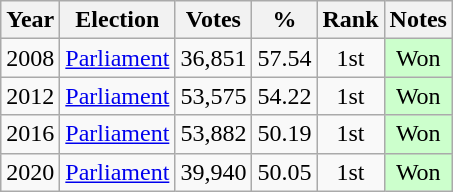<table class="wikitable" style="text-align:center;">
<tr>
<th>Year</th>
<th>Election</th>
<th>Votes</th>
<th>%</th>
<th>Rank</th>
<th>Notes</th>
</tr>
<tr>
<td>2008</td>
<td><a href='#'>Parliament</a></td>
<td>36,851</td>
<td>57.54</td>
<td>1st</td>
<td style="background-color:#CCFFCC">Won</td>
</tr>
<tr>
<td>2012</td>
<td><a href='#'>Parliament</a></td>
<td>53,575</td>
<td>54.22</td>
<td>1st</td>
<td style="background-color:#CCFFCC">Won</td>
</tr>
<tr>
<td>2016</td>
<td><a href='#'>Parliament</a></td>
<td>53,882</td>
<td>50.19</td>
<td>1st</td>
<td style="background-color:#CCFFCC">Won</td>
</tr>
<tr>
<td>2020</td>
<td><a href='#'>Parliament</a></td>
<td>39,940</td>
<td>50.05</td>
<td>1st</td>
<td style="background-color:#CCFFCC">Won</td>
</tr>
</table>
